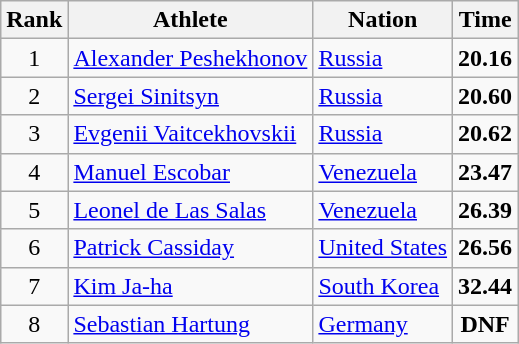<table class="wikitable sortable" style="text-align:center">
<tr>
<th>Rank</th>
<th>Athlete</th>
<th>Nation</th>
<th>Time</th>
</tr>
<tr>
<td>1</td>
<td align=left><a href='#'>Alexander Peshekhonov</a></td>
<td align=left> <a href='#'>Russia</a></td>
<td><strong>20.16</strong></td>
</tr>
<tr>
<td>2</td>
<td align=left><a href='#'>Sergei Sinitsyn</a></td>
<td align=left> <a href='#'>Russia</a></td>
<td><strong>20.60</strong></td>
</tr>
<tr>
<td>3</td>
<td align=left><a href='#'>Evgenii Vaitcekhovskii</a></td>
<td align=left> <a href='#'>Russia</a></td>
<td><strong>20.62</strong></td>
</tr>
<tr>
<td>4</td>
<td align=left><a href='#'>Manuel Escobar</a></td>
<td align=left> <a href='#'>Venezuela</a></td>
<td><strong>23.47</strong></td>
</tr>
<tr>
<td>5</td>
<td align=left><a href='#'>Leonel de Las Salas</a></td>
<td align=left> <a href='#'>Venezuela</a></td>
<td><strong>26.39</strong></td>
</tr>
<tr>
<td>6</td>
<td align=left><a href='#'>Patrick Cassiday</a></td>
<td align=left> <a href='#'>United States</a></td>
<td><strong>26.56</strong></td>
</tr>
<tr>
<td>7</td>
<td align=left><a href='#'>Kim Ja-ha</a></td>
<td align=left> <a href='#'>South Korea</a></td>
<td><strong>32.44</strong></td>
</tr>
<tr>
<td>8</td>
<td align=left><a href='#'>Sebastian Hartung</a></td>
<td align=left> <a href='#'>Germany</a></td>
<td><strong>DNF</strong></td>
</tr>
</table>
